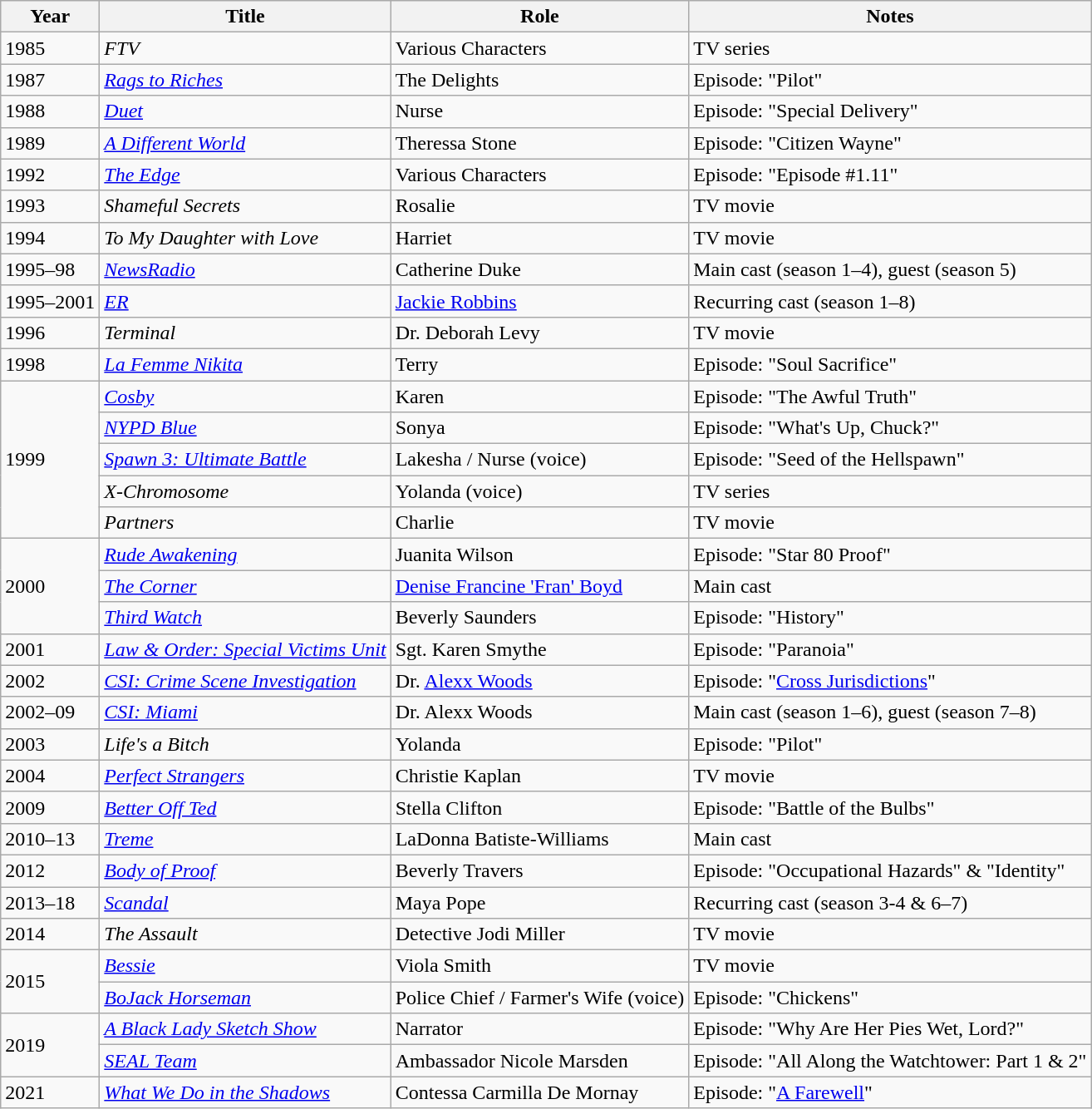<table class="wikitable sortable">
<tr>
<th>Year</th>
<th>Title</th>
<th>Role</th>
<th>Notes</th>
</tr>
<tr>
<td>1985</td>
<td><em>FTV</em></td>
<td>Various Characters</td>
<td>TV series</td>
</tr>
<tr>
<td>1987</td>
<td><em><a href='#'>Rags to Riches</a></em></td>
<td>The Delights</td>
<td>Episode: "Pilot"</td>
</tr>
<tr>
<td>1988</td>
<td><em><a href='#'>Duet</a></em></td>
<td>Nurse</td>
<td>Episode: "Special Delivery"</td>
</tr>
<tr>
<td>1989</td>
<td><em><a href='#'>A Different World</a></em></td>
<td>Theressa Stone</td>
<td>Episode: "Citizen Wayne"</td>
</tr>
<tr>
<td>1992</td>
<td><em><a href='#'>The Edge</a></em></td>
<td>Various Characters</td>
<td>Episode: "Episode #1.11"</td>
</tr>
<tr>
<td>1993</td>
<td><em>Shameful Secrets</em></td>
<td>Rosalie</td>
<td>TV movie</td>
</tr>
<tr>
<td>1994</td>
<td><em>To My Daughter with Love</em></td>
<td>Harriet</td>
<td>TV movie</td>
</tr>
<tr>
<td>1995–98</td>
<td><em><a href='#'>NewsRadio</a></em></td>
<td>Catherine Duke</td>
<td>Main cast (season 1–4), guest (season 5)</td>
</tr>
<tr>
<td>1995–2001</td>
<td><em><a href='#'>ER</a></em></td>
<td><a href='#'>Jackie Robbins</a></td>
<td>Recurring cast (season 1–8)</td>
</tr>
<tr>
<td>1996</td>
<td><em>Terminal</em></td>
<td>Dr. Deborah Levy</td>
<td>TV movie</td>
</tr>
<tr>
<td>1998</td>
<td><em><a href='#'>La Femme Nikita</a></em></td>
<td>Terry</td>
<td>Episode: "Soul Sacrifice"</td>
</tr>
<tr>
<td rowspan=5>1999</td>
<td><em><a href='#'>Cosby</a></em></td>
<td>Karen</td>
<td>Episode: "The Awful Truth"</td>
</tr>
<tr>
<td><em><a href='#'>NYPD Blue</a></em></td>
<td>Sonya</td>
<td>Episode: "What's Up, Chuck?"</td>
</tr>
<tr>
<td><em><a href='#'>Spawn 3: Ultimate Battle</a></em></td>
<td>Lakesha / Nurse (voice)</td>
<td>Episode: "Seed of the Hellspawn"</td>
</tr>
<tr>
<td><em>X-Chromosome</em></td>
<td>Yolanda (voice)</td>
<td>TV series</td>
</tr>
<tr>
<td><em>Partners</em></td>
<td>Charlie</td>
<td>TV movie</td>
</tr>
<tr>
<td rowspan=3>2000</td>
<td><em><a href='#'>Rude Awakening</a></em></td>
<td>Juanita Wilson</td>
<td>Episode: "Star 80 Proof"</td>
</tr>
<tr>
<td><em><a href='#'>The Corner</a></em></td>
<td><a href='#'>Denise Francine 'Fran' Boyd</a></td>
<td>Main cast</td>
</tr>
<tr>
<td><em><a href='#'>Third Watch</a></em></td>
<td>Beverly Saunders</td>
<td>Episode: "History"</td>
</tr>
<tr>
<td>2001</td>
<td><em><a href='#'>Law & Order: Special Victims Unit</a></em></td>
<td>Sgt. Karen Smythe</td>
<td>Episode: "Paranoia"</td>
</tr>
<tr>
<td>2002</td>
<td><em><a href='#'>CSI: Crime Scene Investigation</a></em></td>
<td>Dr. <a href='#'>Alexx Woods</a></td>
<td>Episode: "<a href='#'>Cross Jurisdictions</a>"</td>
</tr>
<tr>
<td>2002–09</td>
<td><em><a href='#'>CSI: Miami</a></em></td>
<td>Dr. Alexx Woods</td>
<td>Main cast (season 1–6), guest (season 7–8)</td>
</tr>
<tr>
<td>2003</td>
<td><em>Life's a Bitch</em></td>
<td>Yolanda</td>
<td>Episode: "Pilot"</td>
</tr>
<tr>
<td>2004</td>
<td><em><a href='#'>Perfect Strangers</a></em></td>
<td>Christie Kaplan</td>
<td>TV movie</td>
</tr>
<tr>
<td>2009</td>
<td><em><a href='#'>Better Off Ted</a></em></td>
<td>Stella Clifton</td>
<td>Episode: "Battle of the Bulbs"</td>
</tr>
<tr>
<td>2010–13</td>
<td><em><a href='#'>Treme</a></em></td>
<td>LaDonna Batiste-Williams</td>
<td>Main cast</td>
</tr>
<tr>
<td>2012</td>
<td><em><a href='#'>Body of Proof</a></em></td>
<td>Beverly Travers</td>
<td>Episode: "Occupational Hazards" & "Identity"</td>
</tr>
<tr>
<td>2013–18</td>
<td><em><a href='#'>Scandal</a></em></td>
<td>Maya Pope</td>
<td>Recurring cast (season 3-4 & 6–7)</td>
</tr>
<tr>
<td>2014</td>
<td><em>The Assault</em></td>
<td>Detective Jodi Miller</td>
<td>TV movie</td>
</tr>
<tr>
<td rowspan=2>2015</td>
<td><em><a href='#'>Bessie</a></em></td>
<td>Viola Smith</td>
<td>TV movie</td>
</tr>
<tr>
<td><em><a href='#'>BoJack Horseman</a></em></td>
<td>Police Chief / Farmer's Wife (voice)</td>
<td>Episode: "Chickens"</td>
</tr>
<tr>
<td rowspan=2>2019</td>
<td><em><a href='#'>A Black Lady Sketch Show</a></em></td>
<td>Narrator</td>
<td>Episode: "Why Are Her Pies Wet, Lord?"</td>
</tr>
<tr>
<td><em><a href='#'>SEAL Team</a></em></td>
<td>Ambassador Nicole Marsden</td>
<td>Episode: "All Along the Watchtower: Part 1 & 2"</td>
</tr>
<tr>
<td>2021</td>
<td><em><a href='#'>What We Do in the Shadows</a></em></td>
<td>Contessa Carmilla De Mornay</td>
<td>Episode: "<a href='#'>A Farewell</a>"</td>
</tr>
</table>
